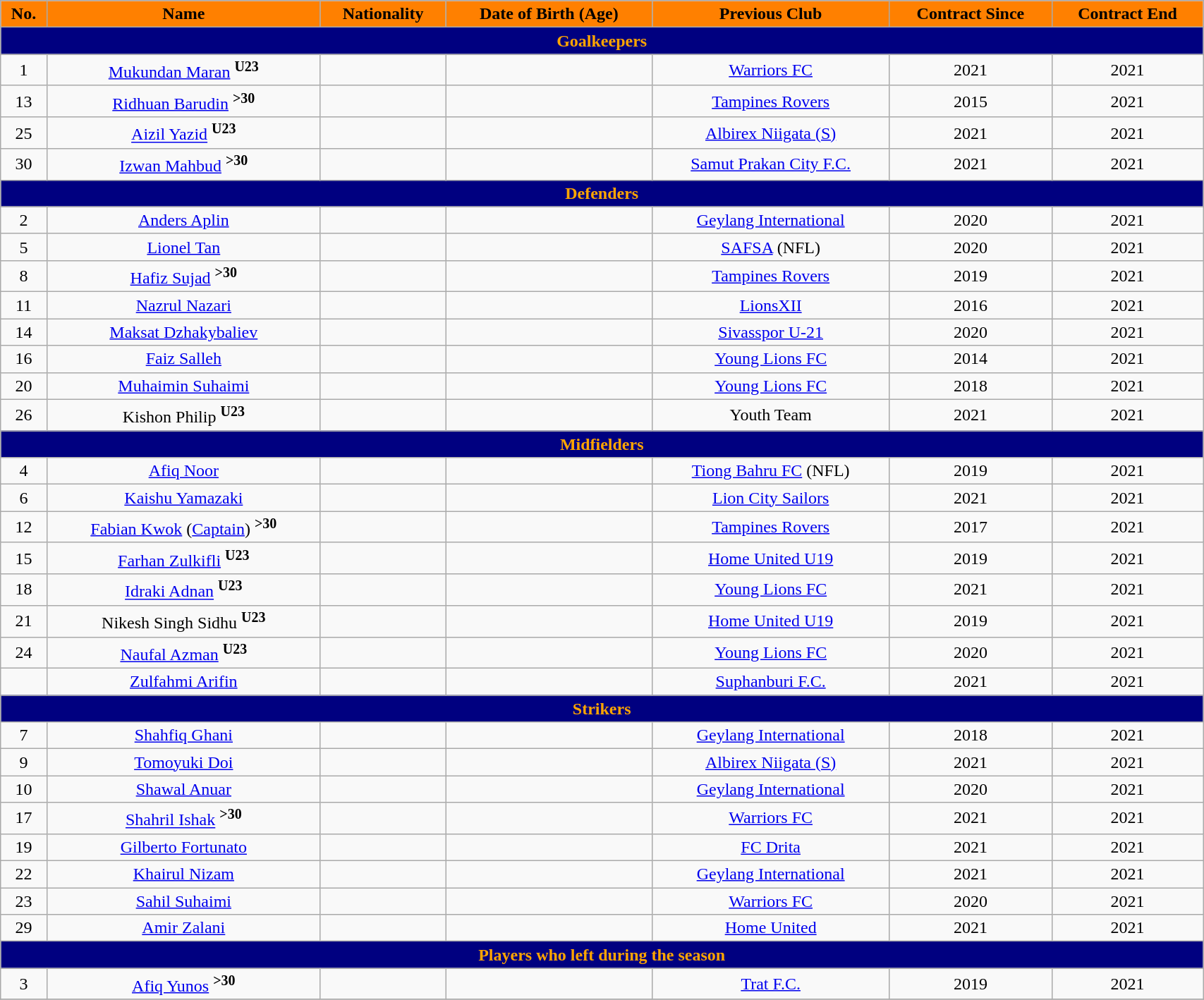<table class="wikitable" style="text-align:center; font-size:100%; width:90%;">
<tr>
<th style="background:#FF8000; color:black; text-align:center;">No.</th>
<th style="background:#FF8000; color:black; text-align:center;">Name</th>
<th style="background:#FF8000; color:black; text-align:center;">Nationality</th>
<th style="background:#FF8000; color:black; text-align:center;">Date of Birth (Age)</th>
<th style="background:#FF8000; color:black; text-align:center;">Previous Club</th>
<th style="background:#FF8000; color:black; text-align:center;">Contract Since</th>
<th style="background:#FF8000; color:black; text-align:center;">Contract End</th>
</tr>
<tr>
<th colspan="8" style="background:navy; color:orange; text-align:center;">Goalkeepers</th>
</tr>
<tr>
<td>1</td>
<td><a href='#'>Mukundan Maran</a> <sup><strong>U23</strong></sup></td>
<td></td>
<td></td>
<td> <a href='#'>Warriors FC</a></td>
<td>2021</td>
<td>2021</td>
</tr>
<tr>
<td>13</td>
<td><a href='#'>Ridhuan Barudin</a> <sup><strong>>30</strong></sup></td>
<td></td>
<td></td>
<td> <a href='#'>Tampines Rovers</a></td>
<td>2015</td>
<td>2021</td>
</tr>
<tr>
<td>25</td>
<td><a href='#'>Aizil Yazid</a> <sup><strong>U23</strong></sup></td>
<td></td>
<td></td>
<td> <a href='#'>Albirex Niigata (S)</a></td>
<td>2021</td>
<td>2021</td>
</tr>
<tr>
<td>30</td>
<td><a href='#'>Izwan Mahbud</a> <sup><strong>>30</strong></sup></td>
<td></td>
<td></td>
<td> <a href='#'>Samut Prakan City F.C.</a></td>
<td>2021</td>
<td>2021</td>
</tr>
<tr>
<th colspan="8" style="background:navy; color:orange; text-align:center">Defenders</th>
</tr>
<tr>
<td>2</td>
<td><a href='#'>Anders Aplin</a></td>
<td> </td>
<td></td>
<td><a href='#'>Geylang International</a></td>
<td>2020</td>
<td>2021</td>
</tr>
<tr>
<td>5</td>
<td><a href='#'>Lionel Tan</a></td>
<td></td>
<td></td>
<td> <a href='#'>SAFSA</a> (NFL)</td>
<td>2020</td>
<td>2021</td>
</tr>
<tr>
<td>8</td>
<td><a href='#'>Hafiz Sujad</a> <sup><strong>>30</strong></sup></td>
<td></td>
<td></td>
<td> <a href='#'>Tampines Rovers</a></td>
<td>2019</td>
<td>2021</td>
</tr>
<tr>
<td>11</td>
<td><a href='#'>Nazrul Nazari</a></td>
<td></td>
<td></td>
<td> <a href='#'>LionsXII</a></td>
<td>2016</td>
<td>2021</td>
</tr>
<tr>
<td>14</td>
<td><a href='#'>Maksat Dzhakybaliev</a></td>
<td></td>
<td></td>
<td> <a href='#'>Sivasspor U-21</a></td>
<td>2020</td>
<td>2021</td>
</tr>
<tr>
<td>16</td>
<td><a href='#'>Faiz Salleh</a></td>
<td></td>
<td></td>
<td> <a href='#'>Young Lions FC</a></td>
<td>2014</td>
<td>2021</td>
</tr>
<tr>
<td>20</td>
<td><a href='#'>Muhaimin Suhaimi</a></td>
<td></td>
<td></td>
<td> <a href='#'>Young Lions FC</a></td>
<td>2018</td>
<td>2021</td>
</tr>
<tr>
<td>26</td>
<td>Kishon Philip <sup><strong>U23</strong></sup></td>
<td></td>
<td></td>
<td>Youth Team</td>
<td>2021</td>
<td>2021</td>
</tr>
<tr>
<th colspan="8" style="background:navy; color:orange; text-align:center">Midfielders</th>
</tr>
<tr>
<td>4</td>
<td><a href='#'>Afiq Noor</a></td>
<td></td>
<td></td>
<td> <a href='#'>Tiong Bahru FC</a> (NFL)</td>
<td>2019</td>
<td>2021</td>
</tr>
<tr>
<td>6</td>
<td><a href='#'>Kaishu Yamazaki</a></td>
<td></td>
<td></td>
<td> <a href='#'>Lion City Sailors</a></td>
<td>2021</td>
<td>2021</td>
</tr>
<tr>
<td>12</td>
<td><a href='#'>Fabian Kwok</a> (<a href='#'>Captain</a>) <sup><strong>>30</strong></sup></td>
<td></td>
<td></td>
<td> <a href='#'>Tampines Rovers</a></td>
<td>2017</td>
<td>2021</td>
</tr>
<tr>
<td>15</td>
<td><a href='#'>Farhan Zulkifli</a> <sup><strong>U23</strong></sup></td>
<td></td>
<td></td>
<td> <a href='#'>Home United U19</a></td>
<td>2019</td>
<td>2021</td>
</tr>
<tr>
<td>18</td>
<td><a href='#'>Idraki Adnan</a> <sup><strong>U23</strong></sup></td>
<td></td>
<td></td>
<td> <a href='#'>Young Lions FC</a></td>
<td>2021</td>
<td>2021</td>
</tr>
<tr>
<td>21</td>
<td>Nikesh Singh Sidhu <sup><strong>U23</strong></sup></td>
<td></td>
<td></td>
<td> <a href='#'>Home United U19</a></td>
<td>2019</td>
<td>2021</td>
</tr>
<tr>
<td>24</td>
<td><a href='#'>Naufal Azman</a> <sup><strong>U23</strong></sup></td>
<td></td>
<td></td>
<td> <a href='#'>Young Lions FC</a></td>
<td>2020</td>
<td>2021</td>
</tr>
<tr>
<td></td>
<td><a href='#'>Zulfahmi Arifin</a></td>
<td></td>
<td></td>
<td> <a href='#'>Suphanburi F.C.</a></td>
<td>2021</td>
<td>2021</td>
</tr>
<tr>
<th colspan="8" style="background:navy; color:orange; text-align:center">Strikers</th>
</tr>
<tr>
<td>7</td>
<td><a href='#'>Shahfiq Ghani</a></td>
<td></td>
<td></td>
<td> <a href='#'>Geylang International</a></td>
<td>2018</td>
<td>2021</td>
</tr>
<tr>
<td>9</td>
<td><a href='#'>Tomoyuki Doi</a></td>
<td></td>
<td></td>
<td> <a href='#'>Albirex Niigata (S)</a></td>
<td>2021</td>
<td>2021</td>
</tr>
<tr>
<td>10</td>
<td><a href='#'>Shawal Anuar</a></td>
<td></td>
<td></td>
<td> <a href='#'>Geylang International</a></td>
<td>2020</td>
<td>2021</td>
</tr>
<tr>
<td>17</td>
<td><a href='#'>Shahril Ishak</a> <sup><strong>>30</strong></sup></td>
<td></td>
<td></td>
<td> <a href='#'>Warriors FC</a></td>
<td>2021</td>
<td>2021</td>
</tr>
<tr>
<td>19</td>
<td><a href='#'>Gilberto Fortunato</a></td>
<td></td>
<td></td>
<td> <a href='#'>FC Drita</a></td>
<td>2021</td>
<td>2021</td>
</tr>
<tr>
<td>22</td>
<td><a href='#'>Khairul Nizam</a></td>
<td></td>
<td></td>
<td> <a href='#'>Geylang International</a></td>
<td>2021</td>
<td>2021</td>
</tr>
<tr>
<td>23</td>
<td><a href='#'>Sahil Suhaimi</a></td>
<td></td>
<td></td>
<td> <a href='#'>Warriors FC</a></td>
<td>2020</td>
<td>2021</td>
</tr>
<tr>
<td>29</td>
<td><a href='#'>Amir Zalani</a></td>
<td></td>
<td></td>
<td> <a href='#'>Home United</a></td>
<td>2021</td>
<td>2021</td>
</tr>
<tr>
<th colspan="8" style="background:navy; color:orange; text-align:center">Players who left during the season</th>
</tr>
<tr>
<td>3</td>
<td><a href='#'>Afiq Yunos</a> <sup><strong>>30</strong></sup></td>
<td></td>
<td></td>
<td> <a href='#'>Trat F.C.</a></td>
<td>2019</td>
<td>2021</td>
</tr>
<tr>
</tr>
</table>
